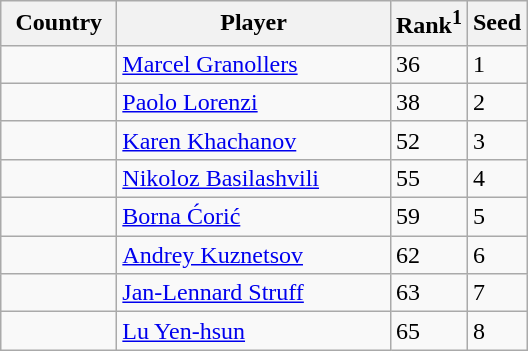<table class="sortable wikitable">
<tr>
<th width="70">Country</th>
<th width="175">Player</th>
<th>Rank<sup>1</sup></th>
<th>Seed</th>
</tr>
<tr>
<td></td>
<td><a href='#'>Marcel Granollers</a></td>
<td>36</td>
<td>1</td>
</tr>
<tr>
<td></td>
<td><a href='#'>Paolo Lorenzi</a></td>
<td>38</td>
<td>2</td>
</tr>
<tr>
<td></td>
<td><a href='#'>Karen Khachanov</a></td>
<td>52</td>
<td>3</td>
</tr>
<tr>
<td></td>
<td><a href='#'>Nikoloz Basilashvili</a></td>
<td>55</td>
<td>4</td>
</tr>
<tr>
<td></td>
<td><a href='#'>Borna Ćorić</a></td>
<td>59</td>
<td>5</td>
</tr>
<tr>
<td></td>
<td><a href='#'>Andrey Kuznetsov</a></td>
<td>62</td>
<td>6</td>
</tr>
<tr>
<td></td>
<td><a href='#'>Jan-Lennard Struff</a></td>
<td>63</td>
<td>7</td>
</tr>
<tr>
<td></td>
<td><a href='#'>Lu Yen-hsun</a></td>
<td>65</td>
<td>8</td>
</tr>
</table>
